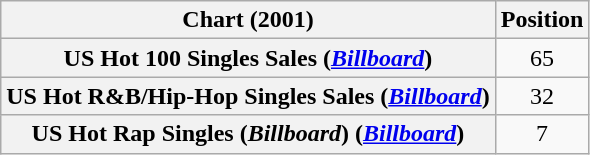<table class="wikitable sortable plainrowheaders" style="text-align:center">
<tr>
<th scope="col">Chart (2001)</th>
<th scope="col">Position</th>
</tr>
<tr>
<th scope="row">US Hot 100 Singles Sales (<em><a href='#'>Billboard</a></em>)</th>
<td>65</td>
</tr>
<tr>
<th scope="row">US Hot R&B/Hip-Hop Singles Sales (<em><a href='#'>Billboard</a></em>)</th>
<td>32</td>
</tr>
<tr>
<th scope="row">US Hot Rap Singles (<em>Billboard</em>) (<em><a href='#'>Billboard</a></em>)</th>
<td>7</td>
</tr>
</table>
